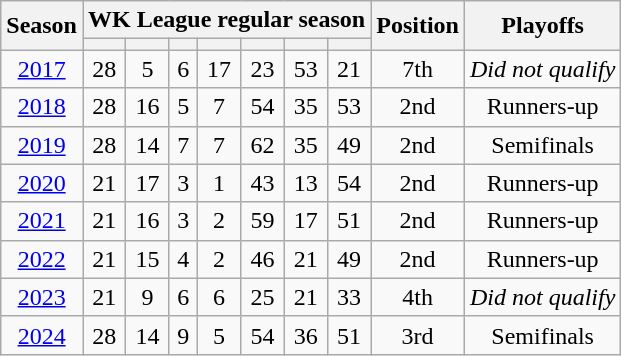<table class="wikitable sortable" style="text-align: center">
<tr>
<th scope="col" rowspan="2">Season</th>
<th colspan="7" class="unsortable">WK League regular season</th>
<th scope="col" rowspan=2  class="unsortable">Position</th>
<th scope="col" rowspan=2 class="unsortable">Playoffs</th>
</tr>
<tr>
<th></th>
<th></th>
<th></th>
<th></th>
<th></th>
<th></th>
<th></th>
</tr>
<tr>
<td><a href='#'>2017</a></td>
<td>28</td>
<td>5</td>
<td>6</td>
<td>17</td>
<td>23</td>
<td>53</td>
<td>21</td>
<td>7th</td>
<td><em>Did not qualify</em></td>
</tr>
<tr>
<td><a href='#'>2018</a></td>
<td>28</td>
<td>16</td>
<td>5</td>
<td>7</td>
<td>54</td>
<td>35</td>
<td>53</td>
<td>2nd</td>
<td>Runners-up</td>
</tr>
<tr>
<td><a href='#'>2019</a></td>
<td>28</td>
<td>14</td>
<td>7</td>
<td>7</td>
<td>62</td>
<td>35</td>
<td>49</td>
<td>2nd</td>
<td>Semifinals</td>
</tr>
<tr>
<td><a href='#'>2020</a></td>
<td>21</td>
<td>17</td>
<td>3</td>
<td>1</td>
<td>43</td>
<td>13</td>
<td>54</td>
<td>2nd</td>
<td>Runners-up</td>
</tr>
<tr>
<td><a href='#'>2021</a></td>
<td>21</td>
<td>16</td>
<td>3</td>
<td>2</td>
<td>59</td>
<td>17</td>
<td>51</td>
<td>2nd</td>
<td>Runners-up</td>
</tr>
<tr>
<td><a href='#'>2022</a></td>
<td>21</td>
<td>15</td>
<td>4</td>
<td>2</td>
<td>46</td>
<td>21</td>
<td>49</td>
<td>2nd</td>
<td>Runners-up</td>
</tr>
<tr>
<td><a href='#'>2023</a></td>
<td>21</td>
<td>9</td>
<td>6</td>
<td>6</td>
<td>25</td>
<td>21</td>
<td>33</td>
<td>4th</td>
<td><em>Did not qualify</em></td>
</tr>
<tr>
<td><a href='#'>2024</a></td>
<td>28</td>
<td>14</td>
<td>9</td>
<td>5</td>
<td>54</td>
<td>36</td>
<td>51</td>
<td>3rd</td>
<td>Semifinals</td>
</tr>
</table>
